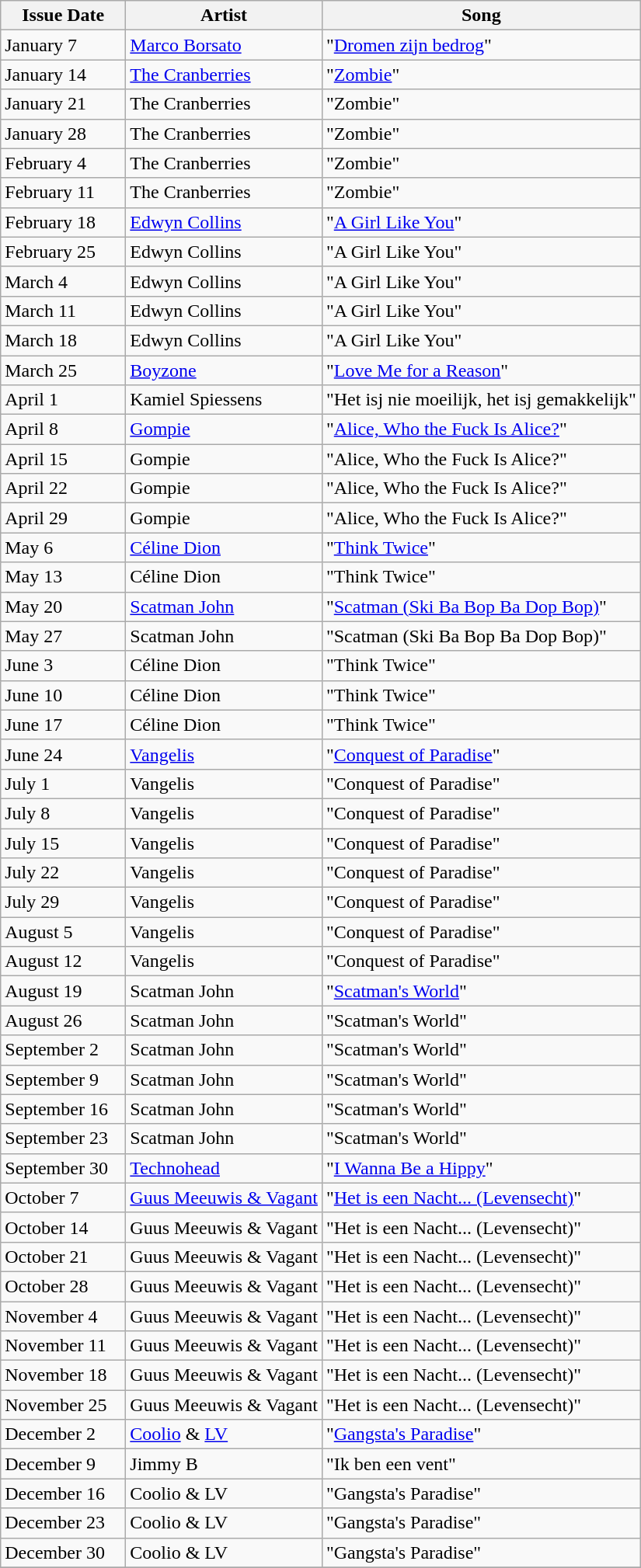<table class="wikitable">
<tr>
<th width="100px">Issue Date</th>
<th>Artist</th>
<th>Song</th>
</tr>
<tr>
<td>January 7</td>
<td><a href='#'>Marco Borsato</a></td>
<td>"<a href='#'>Dromen zijn bedrog</a>"</td>
</tr>
<tr>
<td>January 14</td>
<td><a href='#'>The Cranberries</a></td>
<td>"<a href='#'>Zombie</a>"</td>
</tr>
<tr>
<td>January 21</td>
<td>The Cranberries</td>
<td>"Zombie"</td>
</tr>
<tr>
<td>January 28</td>
<td>The Cranberries</td>
<td>"Zombie"</td>
</tr>
<tr>
<td>February 4</td>
<td>The Cranberries</td>
<td>"Zombie"</td>
</tr>
<tr>
<td>February 11</td>
<td>The Cranberries</td>
<td>"Zombie"</td>
</tr>
<tr>
<td>February 18</td>
<td><a href='#'>Edwyn Collins</a></td>
<td>"<a href='#'>A Girl Like You</a>"</td>
</tr>
<tr>
<td>February 25</td>
<td>Edwyn Collins</td>
<td>"A Girl Like You"</td>
</tr>
<tr>
<td>March 4</td>
<td>Edwyn Collins</td>
<td>"A Girl Like You"</td>
</tr>
<tr>
<td>March 11</td>
<td>Edwyn Collins</td>
<td>"A Girl Like You"</td>
</tr>
<tr>
<td>March 18</td>
<td>Edwyn Collins</td>
<td>"A Girl Like You"</td>
</tr>
<tr>
<td>March 25</td>
<td><a href='#'>Boyzone</a></td>
<td>"<a href='#'>Love Me for a Reason</a>"</td>
</tr>
<tr>
<td>April 1</td>
<td Chris van den Durpel>Kamiel Spiessens</td>
<td>"Het isj nie moeilijk, het isj gemakkelijk"</td>
</tr>
<tr>
<td>April 8</td>
<td><a href='#'>Gompie</a></td>
<td>"<a href='#'>Alice, Who the Fuck Is Alice?</a>"</td>
</tr>
<tr>
<td>April 15</td>
<td>Gompie</td>
<td>"Alice, Who the Fuck Is Alice?"</td>
</tr>
<tr>
<td>April 22</td>
<td>Gompie</td>
<td>"Alice, Who the Fuck Is Alice?"</td>
</tr>
<tr>
<td>April 29</td>
<td>Gompie</td>
<td>"Alice, Who the Fuck Is Alice?"</td>
</tr>
<tr>
<td>May 6</td>
<td><a href='#'>Céline Dion</a></td>
<td>"<a href='#'>Think Twice</a>"</td>
</tr>
<tr>
<td>May 13</td>
<td>Céline Dion</td>
<td>"Think Twice"</td>
</tr>
<tr>
<td>May 20</td>
<td><a href='#'>Scatman John</a></td>
<td>"<a href='#'>Scatman (Ski Ba Bop Ba Dop Bop)</a>"</td>
</tr>
<tr>
<td>May 27</td>
<td>Scatman John</td>
<td>"Scatman (Ski Ba Bop Ba Dop Bop)"</td>
</tr>
<tr>
<td>June 3</td>
<td>Céline Dion</td>
<td>"Think Twice"</td>
</tr>
<tr>
<td>June 10</td>
<td>Céline Dion</td>
<td>"Think Twice"</td>
</tr>
<tr>
<td>June 17</td>
<td>Céline Dion</td>
<td>"Think Twice"</td>
</tr>
<tr>
<td>June 24</td>
<td><a href='#'>Vangelis</a></td>
<td>"<a href='#'>Conquest of Paradise</a>"</td>
</tr>
<tr>
<td>July 1</td>
<td>Vangelis</td>
<td>"Conquest of Paradise"</td>
</tr>
<tr>
<td>July 8</td>
<td>Vangelis</td>
<td>"Conquest of Paradise"</td>
</tr>
<tr>
<td>July 15</td>
<td>Vangelis</td>
<td>"Conquest of Paradise"</td>
</tr>
<tr>
<td>July 22</td>
<td>Vangelis</td>
<td>"Conquest of Paradise"</td>
</tr>
<tr>
<td>July 29</td>
<td>Vangelis</td>
<td>"Conquest of Paradise"</td>
</tr>
<tr>
<td>August 5</td>
<td>Vangelis</td>
<td>"Conquest of Paradise"</td>
</tr>
<tr>
<td>August 12</td>
<td>Vangelis</td>
<td>"Conquest of Paradise"</td>
</tr>
<tr>
<td>August 19</td>
<td>Scatman John</td>
<td>"<a href='#'>Scatman's World</a>"</td>
</tr>
<tr>
<td>August 26</td>
<td>Scatman John</td>
<td>"Scatman's World"</td>
</tr>
<tr>
<td>September 2</td>
<td>Scatman John</td>
<td>"Scatman's World"</td>
</tr>
<tr>
<td>September 9</td>
<td>Scatman John</td>
<td>"Scatman's World"</td>
</tr>
<tr>
<td>September 16</td>
<td>Scatman John</td>
<td>"Scatman's World"</td>
</tr>
<tr>
<td>September 23</td>
<td>Scatman John</td>
<td>"Scatman's World"</td>
</tr>
<tr>
<td>September 30</td>
<td><a href='#'>Technohead</a></td>
<td>"<a href='#'>I Wanna Be a Hippy</a>"</td>
</tr>
<tr>
<td>October 7</td>
<td><a href='#'>Guus Meeuwis & Vagant</a></td>
<td>"<a href='#'>Het is een Nacht... (Levensecht)</a>"</td>
</tr>
<tr>
<td>October 14</td>
<td>Guus Meeuwis & Vagant</td>
<td>"Het is een Nacht... (Levensecht)"</td>
</tr>
<tr>
<td>October 21</td>
<td>Guus Meeuwis & Vagant</td>
<td>"Het is een Nacht... (Levensecht)"</td>
</tr>
<tr>
<td>October 28</td>
<td>Guus Meeuwis & Vagant</td>
<td>"Het is een Nacht... (Levensecht)"</td>
</tr>
<tr>
<td>November 4</td>
<td>Guus Meeuwis & Vagant</td>
<td>"Het is een Nacht... (Levensecht)"</td>
</tr>
<tr>
<td>November 11</td>
<td>Guus Meeuwis & Vagant</td>
<td>"Het is een Nacht... (Levensecht)"</td>
</tr>
<tr>
<td>November 18</td>
<td>Guus Meeuwis & Vagant</td>
<td>"Het is een Nacht... (Levensecht)"</td>
</tr>
<tr>
<td>November 25</td>
<td>Guus Meeuwis & Vagant</td>
<td>"Het is een Nacht... (Levensecht)"</td>
</tr>
<tr>
<td>December 2</td>
<td><a href='#'>Coolio</a> & <a href='#'>LV</a></td>
<td>"<a href='#'>Gangsta's Paradise</a>"</td>
</tr>
<tr>
<td>December 9</td>
<td Chris van den Durpel>Jimmy B</td>
<td>"Ik ben een vent"</td>
</tr>
<tr>
<td>December 16</td>
<td>Coolio & LV</td>
<td>"Gangsta's Paradise"</td>
</tr>
<tr>
<td>December 23</td>
<td>Coolio & LV</td>
<td>"Gangsta's Paradise"</td>
</tr>
<tr>
<td>December 30</td>
<td>Coolio & LV</td>
<td>"Gangsta's Paradise"</td>
</tr>
<tr>
</tr>
</table>
